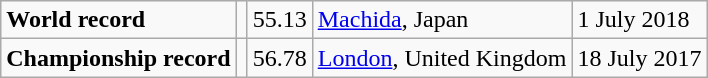<table class="wikitable">
<tr>
<td><strong>World record</strong></td>
<td></td>
<td>55.13</td>
<td><a href='#'>Machida</a>, Japan</td>
<td>1 July 2018</td>
</tr>
<tr>
<td><strong>Championship record</strong></td>
<td></td>
<td>56.78</td>
<td><a href='#'>London</a>, United Kingdom</td>
<td>18 July 2017</td>
</tr>
</table>
